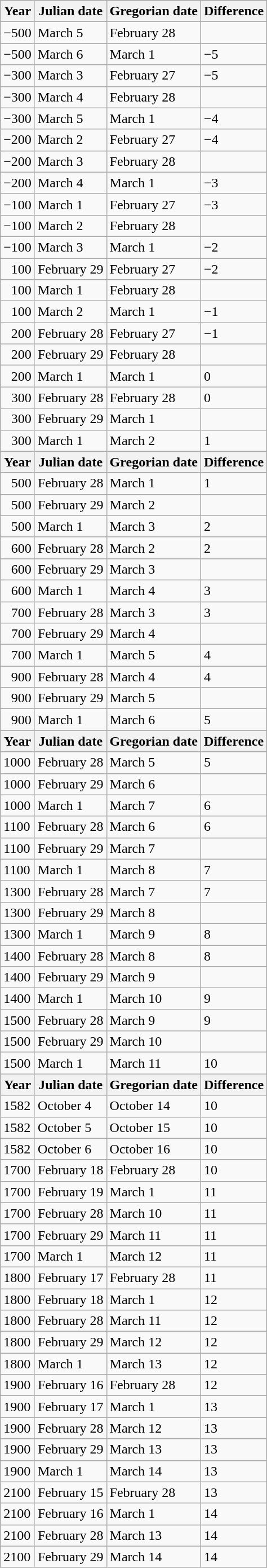<table class=wikitable>
<tr>
<th>Year</th>
<th>Julian date</th>
<th>Gregorian date</th>
<th>Difference</th>
</tr>
<tr>
<td>−500</td>
<td>March 5</td>
<td>February 28</td>
<td></td>
</tr>
<tr>
<td>−500</td>
<td>March 6</td>
<td>March 1</td>
<td>−5</td>
</tr>
<tr>
<td>−300</td>
<td>March 3</td>
<td>February 27</td>
<td>−5</td>
</tr>
<tr>
<td>−300</td>
<td>March 4</td>
<td>February 28</td>
<td></td>
</tr>
<tr>
<td>−300</td>
<td>March 5</td>
<td>March 1</td>
<td>−4</td>
</tr>
<tr>
<td>−200</td>
<td>March 2</td>
<td>February 27</td>
<td>−4</td>
</tr>
<tr>
<td>−200</td>
<td>March 3</td>
<td>February 28</td>
<td></td>
</tr>
<tr>
<td>−200</td>
<td>March 4</td>
<td>March 1</td>
<td>−3</td>
</tr>
<tr>
<td>−100</td>
<td>March 1</td>
<td>February 27</td>
<td>−3</td>
</tr>
<tr>
<td>−100</td>
<td>March 2</td>
<td>February 28</td>
<td></td>
</tr>
<tr>
<td>−100</td>
<td>March 3</td>
<td>March 1</td>
<td>−2</td>
</tr>
<tr>
<td align=right>100</td>
<td>February 29</td>
<td>February 27</td>
<td>−2</td>
</tr>
<tr>
<td align=right>100</td>
<td>March 1</td>
<td>February 28</td>
<td></td>
</tr>
<tr>
<td align=right>100</td>
<td>March 2</td>
<td>March 1</td>
<td>−1</td>
</tr>
<tr>
<td align=right>200</td>
<td>February 28</td>
<td>February 27</td>
<td>−1</td>
</tr>
<tr>
<td align=right>200</td>
<td>February 29</td>
<td>February 28</td>
<td></td>
</tr>
<tr>
<td align=right>200</td>
<td>March 1</td>
<td>March 1</td>
<td>0</td>
</tr>
<tr>
<td align=right>300</td>
<td>February 28</td>
<td>February 28</td>
<td>0</td>
</tr>
<tr>
<td align=right>300</td>
<td>February 29</td>
<td>March 1</td>
<td></td>
</tr>
<tr>
<td align=right>300</td>
<td>March 1</td>
<td>March 2</td>
<td>1</td>
</tr>
<tr>
<th>Year</th>
<th>Julian date</th>
<th>Gregorian date</th>
<th>Difference</th>
</tr>
<tr>
<td align=right>500</td>
<td>February 28</td>
<td>March 1</td>
<td>1</td>
</tr>
<tr>
<td align=right>500</td>
<td>February 29</td>
<td>March 2</td>
<td></td>
</tr>
<tr>
<td align=right>500</td>
<td>March 1</td>
<td>March 3</td>
<td>2</td>
</tr>
<tr>
<td align=right>600</td>
<td>February 28</td>
<td>March 2</td>
<td>2</td>
</tr>
<tr>
<td align=right>600</td>
<td>February 29</td>
<td>March 3</td>
<td></td>
</tr>
<tr>
<td align=right>600</td>
<td>March 1</td>
<td>March 4</td>
<td>3</td>
</tr>
<tr>
<td align=right>700</td>
<td>February 28</td>
<td>March 3</td>
<td>3</td>
</tr>
<tr>
<td align=right>700</td>
<td>February 29</td>
<td>March 4</td>
<td></td>
</tr>
<tr>
<td align=right>700</td>
<td>March 1</td>
<td>March 5</td>
<td>4</td>
</tr>
<tr>
<td align=right>900</td>
<td>February 28</td>
<td>March 4</td>
<td>4</td>
</tr>
<tr>
<td align=right>900</td>
<td>February 29</td>
<td>March 5</td>
<td></td>
</tr>
<tr>
<td align=right>900</td>
<td>March 1</td>
<td>March 6</td>
<td>5</td>
</tr>
<tr>
<th>Year</th>
<th>Julian date</th>
<th>Gregorian date</th>
<th>Difference</th>
</tr>
<tr>
<td>1000</td>
<td>February 28</td>
<td>March 5</td>
<td>5</td>
</tr>
<tr>
<td>1000</td>
<td>February 29</td>
<td>March 6</td>
<td></td>
</tr>
<tr>
<td>1000</td>
<td>March 1</td>
<td>March 7</td>
<td>6</td>
</tr>
<tr>
<td>1100</td>
<td>February 28</td>
<td>March 6</td>
<td>6</td>
</tr>
<tr>
<td>1100</td>
<td>February 29</td>
<td>March 7</td>
<td></td>
</tr>
<tr>
<td>1100</td>
<td>March 1</td>
<td>March 8</td>
<td>7</td>
</tr>
<tr>
<td>1300</td>
<td>February 28</td>
<td>March 7</td>
<td>7</td>
</tr>
<tr>
<td>1300</td>
<td>February 29</td>
<td>March 8</td>
<td></td>
</tr>
<tr>
<td>1300</td>
<td>March 1</td>
<td>March 9</td>
<td>8</td>
</tr>
<tr>
<td>1400</td>
<td>February 28</td>
<td>March 8</td>
<td>8</td>
</tr>
<tr>
<td>1400</td>
<td>February 29</td>
<td>March 9</td>
<td></td>
</tr>
<tr>
<td>1400</td>
<td>March 1</td>
<td>March 10</td>
<td>9</td>
</tr>
<tr>
<td>1500</td>
<td>February 28</td>
<td>March 9</td>
<td>9</td>
</tr>
<tr>
<td>1500</td>
<td>February 29</td>
<td>March 10</td>
<td></td>
</tr>
<tr>
<td>1500</td>
<td>March 1</td>
<td>March 11</td>
<td>10</td>
</tr>
<tr>
<th>Year</th>
<th>Julian date</th>
<th>Gregorian date</th>
<th>Difference</th>
</tr>
<tr>
<td>1582</td>
<td>October 4</td>
<td>October 14</td>
<td>10</td>
</tr>
<tr>
<td>1582</td>
<td>October 5</td>
<td>October 15</td>
<td>10</td>
</tr>
<tr>
<td>1582</td>
<td>October 6</td>
<td>October 16</td>
<td>10</td>
</tr>
<tr>
<td>1700</td>
<td>February 18</td>
<td>February 28</td>
<td>10</td>
</tr>
<tr>
<td>1700</td>
<td>February 19</td>
<td>March 1</td>
<td>11</td>
</tr>
<tr>
<td>1700</td>
<td>February 28</td>
<td>March 10</td>
<td>11</td>
</tr>
<tr>
<td>1700</td>
<td>February 29</td>
<td>March 11</td>
<td>11</td>
</tr>
<tr>
<td>1700</td>
<td>March 1</td>
<td>March 12</td>
<td>11</td>
</tr>
<tr>
<td>1800</td>
<td>February 17</td>
<td>February 28</td>
<td>11</td>
</tr>
<tr>
<td>1800</td>
<td>February 18</td>
<td>March 1</td>
<td>12</td>
</tr>
<tr>
<td>1800</td>
<td>February 28</td>
<td>March 11</td>
<td>12</td>
</tr>
<tr>
<td>1800</td>
<td>February 29</td>
<td>March 12</td>
<td>12</td>
</tr>
<tr>
<td>1800</td>
<td>March 1</td>
<td>March 13</td>
<td>12</td>
</tr>
<tr>
<td>1900</td>
<td>February 16</td>
<td>February 28</td>
<td>12</td>
</tr>
<tr>
<td>1900</td>
<td>February 17</td>
<td>March 1</td>
<td>13</td>
</tr>
<tr>
<td>1900</td>
<td>February 28</td>
<td>March 12</td>
<td>13</td>
</tr>
<tr>
<td>1900</td>
<td>February 29</td>
<td>March 13</td>
<td>13</td>
</tr>
<tr>
<td>1900</td>
<td>March 1</td>
<td>March 14</td>
<td>13</td>
</tr>
<tr>
<td>2100</td>
<td>February 15</td>
<td>February 28</td>
<td>13</td>
</tr>
<tr>
<td>2100</td>
<td>February 16</td>
<td>March 1</td>
<td>14</td>
</tr>
<tr>
<td>2100</td>
<td>February 28</td>
<td>March 13</td>
<td>14</td>
</tr>
<tr>
<td>2100</td>
<td>February 29</td>
<td>March 14</td>
<td>14</td>
</tr>
</table>
